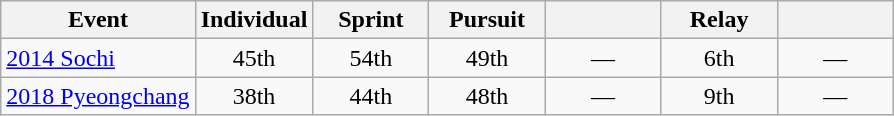<table class="wikitable" style="text-align: center;">
<tr ">
<th>Event</th>
<th style="width:70px;">Individual</th>
<th style="width:70px;">Sprint</th>
<th style="width:70px;">Pursuit</th>
<th style="width:70px;"></th>
<th style="width:70px;">Relay</th>
<th style="width:70px;"></th>
</tr>
<tr>
<td align=left> <a href='#'>2014 Sochi</a></td>
<td>45th</td>
<td>54th</td>
<td>49th</td>
<td>—</td>
<td>6th</td>
<td>—</td>
</tr>
<tr>
<td align=left> <a href='#'>2018 Pyeongchang</a></td>
<td>38th</td>
<td>44th</td>
<td>48th</td>
<td>—</td>
<td>9th</td>
<td>—</td>
</tr>
</table>
